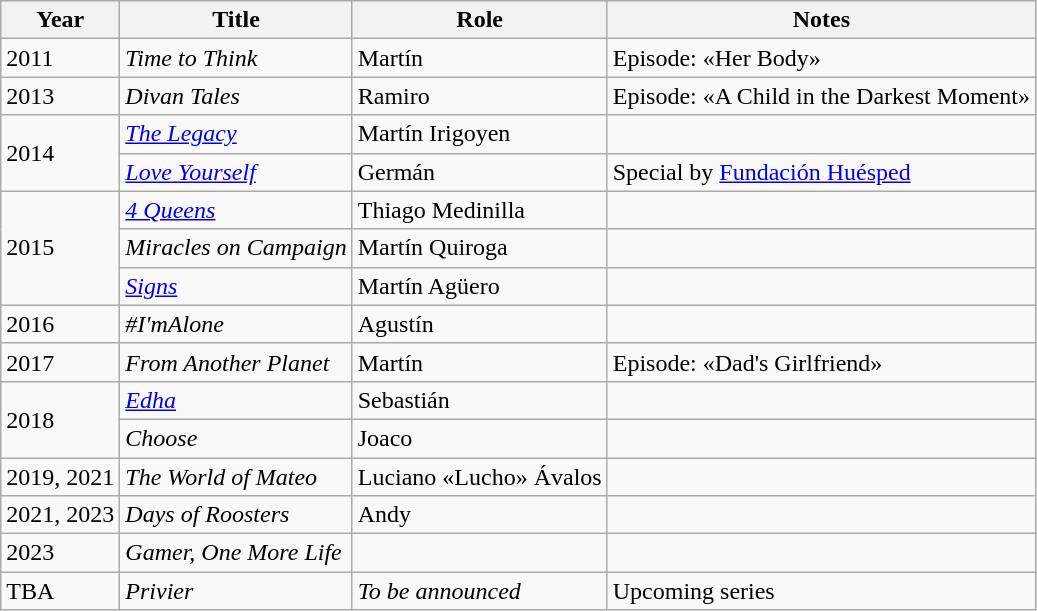<table class="wikitable">
<tr>
<th>Year</th>
<th>Title</th>
<th>Role</th>
<th>Notes</th>
</tr>
<tr>
<td>2011</td>
<td><em>Time to Think</em></td>
<td>Martín</td>
<td>Episode: «Her Body»</td>
</tr>
<tr>
<td>2013</td>
<td><em>Divan Tales</em></td>
<td>Ramiro</td>
<td>Episode: «A Child in the Darkest Moment»</td>
</tr>
<tr>
<td rowspan="2">2014</td>
<td><em><a href='#'>The Legacy</a></em></td>
<td>Martín Irigoyen</td>
<td></td>
</tr>
<tr>
<td><em><a href='#'>Love Yourself</a></em></td>
<td>Germán</td>
<td>Special by <a href='#'>Fundación Huésped</a></td>
</tr>
<tr>
<td rowspan="3">2015</td>
<td><em><a href='#'>4 Queens</a></em></td>
<td>Thiago Medinilla</td>
<td></td>
</tr>
<tr>
<td><em>Miracles on Campaign</em></td>
<td>Martín Quiroga</td>
<td></td>
</tr>
<tr>
<td><em><a href='#'>Signs</a></em></td>
<td>Martín Agüero</td>
<td></td>
</tr>
<tr>
<td>2016</td>
<td><em>#I'mAlone</em></td>
<td>Agustín</td>
<td></td>
</tr>
<tr>
<td>2017</td>
<td><em>From Another Planet</em></td>
<td>Martín</td>
<td>Episode: «Dad's Girlfriend»</td>
</tr>
<tr>
<td rowspan="2">2018</td>
<td><em><a href='#'>Edha</a></em></td>
<td>Sebastián</td>
<td></td>
</tr>
<tr>
<td><em>Choose</em></td>
<td>Joaco</td>
<td></td>
</tr>
<tr>
<td>2019, 2021</td>
<td><em>The World of Mateo</em></td>
<td>Luciano «Lucho» Ávalos</td>
<td></td>
</tr>
<tr>
<td>2021, 2023</td>
<td><em>Days of Roosters</em></td>
<td>Andy</td>
<td></td>
</tr>
<tr>
<td>2023</td>
<td><em>Gamer, One More Life</em></td>
<td></td>
<td></td>
</tr>
<tr>
<td>TBA</td>
<td><em>Privier</em></td>
<td><em>To be announced</em></td>
<td>Upcoming series</td>
</tr>
</table>
